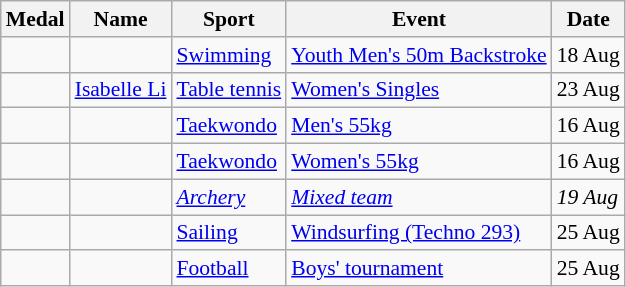<table class="wikitable sortable" style="font-size:90%">
<tr>
<th>Medal</th>
<th>Name</th>
<th>Sport</th>
<th>Event</th>
<th>Date</th>
</tr>
<tr>
<td></td>
<td></td>
<td><a href='#'>Swimming</a></td>
<td><a href='#'>Youth Men's 50m Backstroke</a></td>
<td>18 Aug</td>
</tr>
<tr>
<td></td>
<td><a href='#'>Isabelle Li</a></td>
<td><a href='#'>Table tennis</a></td>
<td><a href='#'>Women's Singles</a></td>
<td>23 Aug</td>
</tr>
<tr>
<td></td>
<td></td>
<td><a href='#'>Taekwondo</a></td>
<td><a href='#'>Men's 55kg</a></td>
<td>16 Aug</td>
</tr>
<tr>
<td></td>
<td></td>
<td><a href='#'>Taekwondo</a></td>
<td><a href='#'>Women's 55kg</a></td>
<td>16 Aug</td>
</tr>
<tr>
<td><em></em></td>
<td><em></em></td>
<td><em><a href='#'>Archery</a></em></td>
<td><em><a href='#'>Mixed team</a></em></td>
<td><em>19 Aug</em></td>
</tr>
<tr>
<td></td>
<td></td>
<td><a href='#'>Sailing</a></td>
<td><a href='#'>Windsurfing (Techno 293)</a></td>
<td>25 Aug</td>
</tr>
<tr>
<td></td>
<td><br></td>
<td><a href='#'>Football</a></td>
<td><a href='#'>Boys' tournament</a></td>
<td>25 Aug</td>
</tr>
</table>
